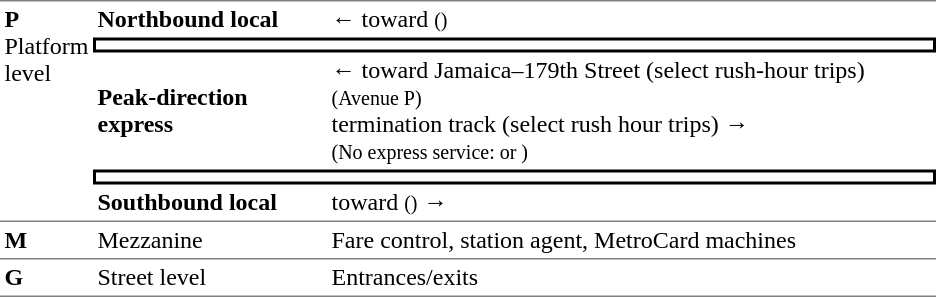<table table border=0 cellspacing=0 cellpadding=3>
<tr>
<td style="border-top:solid 1px gray;" rowspan=5 valign=top><strong>P</strong><br>Platform level</td>
<td style="border-top:solid 1px gray;"><span><strong>Northbound local</strong></span></td>
<td style="border-top:solid 1px gray;">←  toward  <small>()</small></td>
</tr>
<tr>
<td style="border-top:solid 2px black;border-right:solid 2px black;border-left:solid 2px black;border-bottom:solid 2px black;text-align:center;" colspan=2></td>
</tr>
<tr>
<td><span><strong>Peak-direction express</strong></span></td>
<td>←  toward Jamaica–179th Street (select rush-hour trips) <small>(Avenue P)</small><br>  termination track (select rush hour trips) →<br> <small>(No express service:  or )</small></td>
</tr>
<tr>
<td style="border-top:solid 2px black;border-right:solid 2px black;border-left:solid 2px black;border-bottom:solid 2px black;text-align:center;" colspan=2></td>
</tr>
<tr>
<td><span><strong>Southbound local</strong></span></td>
<td>  toward  <small>()</small> →</td>
</tr>
<tr>
<td style="border-top:solid 1px gray;"><strong>M</strong></td>
<td style="border-top:solid 1px gray;">Mezzanine</td>
<td style="border-top:solid 1px gray;">Fare control, station agent, MetroCard machines</td>
</tr>
<tr>
<td style="border-top:solid 1px gray;border-bottom:solid 1px gray;" width=50><strong>G</strong></td>
<td style="border-top:solid 1px gray;border-bottom:solid 1px gray;" width=150>Street level</td>
<td style="border-top:solid 1px gray;border-bottom:solid 1px gray;" width=400>Entrances/exits</td>
</tr>
</table>
